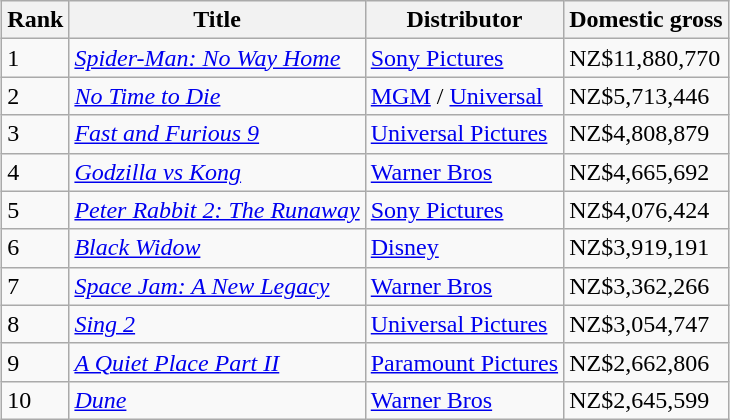<table class="wikitable sortable" style="margin:auto; margin:auto;">
<tr>
<th>Rank</th>
<th>Title</th>
<th>Distributor</th>
<th>Domestic gross</th>
</tr>
<tr>
<td>1</td>
<td><em><a href='#'>Spider-Man: No Way Home</a></em></td>
<td><a href='#'>Sony Pictures</a></td>
<td>NZ$11,880,770</td>
</tr>
<tr>
<td>2</td>
<td><em><a href='#'>No Time to Die</a></em></td>
<td><a href='#'>MGM</a> / <a href='#'>Universal</a></td>
<td>NZ$5,713,446</td>
</tr>
<tr>
<td>3</td>
<td><em><a href='#'>Fast and Furious 9</a></em></td>
<td><a href='#'>Universal Pictures</a></td>
<td>NZ$4,808,879</td>
</tr>
<tr>
<td>4</td>
<td><em><a href='#'>Godzilla vs Kong</a></em></td>
<td><a href='#'>Warner Bros</a></td>
<td>NZ$4,665,692</td>
</tr>
<tr>
<td>5</td>
<td><em><a href='#'>Peter Rabbit 2: The Runaway</a></em></td>
<td><a href='#'>Sony Pictures</a></td>
<td>NZ$4,076,424</td>
</tr>
<tr>
<td>6</td>
<td><em><a href='#'>Black Widow</a></em></td>
<td><a href='#'>Disney</a></td>
<td>NZ$3,919,191</td>
</tr>
<tr>
<td>7</td>
<td><em><a href='#'>Space Jam: A New Legacy</a></em></td>
<td><a href='#'>Warner Bros</a></td>
<td>NZ$3,362,266</td>
</tr>
<tr>
<td>8</td>
<td><em><a href='#'>Sing 2</a></em></td>
<td><a href='#'>Universal Pictures</a></td>
<td>NZ$3,054,747</td>
</tr>
<tr>
<td>9</td>
<td><em><a href='#'>A Quiet Place Part II</a></em></td>
<td><a href='#'>Paramount Pictures</a></td>
<td>NZ$2,662,806</td>
</tr>
<tr>
<td>10</td>
<td><em><a href='#'>Dune</a></em></td>
<td><a href='#'>Warner Bros</a></td>
<td>NZ$2,645,599</td>
</tr>
</table>
